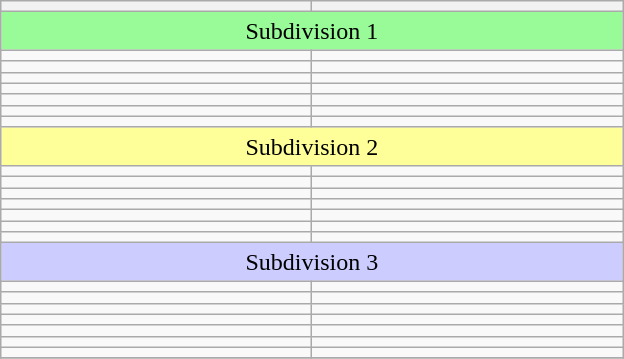<table class="wikitable">
<tr>
<th ! scope="col" style="width:200px;"></th>
<th ! scope="col" style="width:200px;"></th>
</tr>
<tr bgcolor=98FB98>
<td colspan=2 align=center>Subdivision 1</td>
</tr>
<tr>
<td></td>
<td></td>
</tr>
<tr>
<td></td>
<td></td>
</tr>
<tr>
<td></td>
<td></td>
</tr>
<tr>
<td></td>
<td></td>
</tr>
<tr>
<td></td>
<td></td>
</tr>
<tr>
<td></td>
<td></td>
</tr>
<tr>
<td></td>
<td></td>
</tr>
<tr bgcolor=FFFF99>
<td colspan=2 align=center>Subdivision 2</td>
</tr>
<tr>
<td></td>
<td></td>
</tr>
<tr>
<td></td>
<td></td>
</tr>
<tr>
<td></td>
<td></td>
</tr>
<tr>
<td></td>
<td></td>
</tr>
<tr>
<td></td>
<td></td>
</tr>
<tr>
<td></td>
<td></td>
</tr>
<tr>
<td></td>
<td></td>
</tr>
<tr bgcolor=#CCCCFF>
<td colspan=2 align=center>Subdivision 3</td>
</tr>
<tr>
<td></td>
<td></td>
</tr>
<tr>
<td></td>
<td></td>
</tr>
<tr>
<td></td>
<td></td>
</tr>
<tr>
<td></td>
<td></td>
</tr>
<tr>
<td></td>
<td></td>
</tr>
<tr>
<td></td>
<td></td>
</tr>
<tr>
<td></td>
<td></td>
</tr>
<tr>
</tr>
</table>
